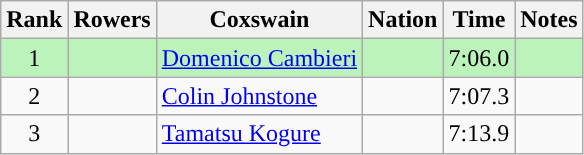<table class="wikitable sortable" style="text-align:center">
<tr>
<th>Rank</th>
<th>Rowers</th>
<th>Coxswain</th>
<th>Nation</th>
<th>Time</th>
<th>Notes</th>
</tr>
<tr bgcolor=bbf3bb>
<td>1</td>
<td align=left></td>
<td align=left><a href='#'>Domenico Cambieri</a></td>
<td align=left></td>
<td>7:06.0</td>
<td></td>
</tr>
<tr>
<td>2</td>
<td align=left></td>
<td align=left><a href='#'>Colin Johnstone</a></td>
<td align=left></td>
<td>7:07.3</td>
<td></td>
</tr>
<tr>
<td>3</td>
<td align=left></td>
<td align=left><a href='#'>Tamatsu Kogure</a></td>
<td align=left></td>
<td>7:13.9</td>
<td></td>
</tr>
</table>
